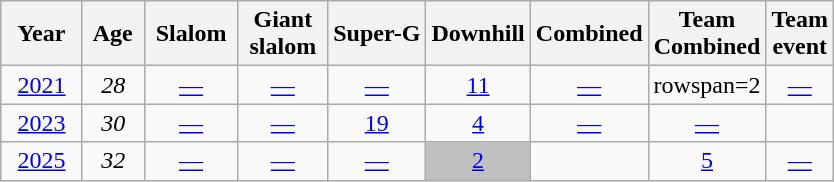<table class=wikitable style="text-align:center">
<tr>
<th>  Year  </th>
<th> Age </th>
<th> Slalom </th>
<th> Giant <br> slalom </th>
<th>Super-G</th>
<th>Downhill</th>
<th>Combined</th>
<th>Team<br>Combined</th>
<th>Team<br>event</th>
</tr>
<tr>
<td><a href='#'>2021</a></td>
<td><em>28</em></td>
<td><a href='#'>—</a></td>
<td><a href='#'>—</a></td>
<td><a href='#'>—</a></td>
<td><a href='#'>11</a></td>
<td><a href='#'>—</a></td>
<td>rowspan=2</td>
<td><a href='#'>—</a></td>
</tr>
<tr>
<td><a href='#'>2023</a></td>
<td><em>30</em></td>
<td><a href='#'>—</a></td>
<td><a href='#'>—</a></td>
<td><a href='#'>19</a></td>
<td><a href='#'>4</a></td>
<td><a href='#'>—</a></td>
<td><a href='#'>—</a></td>
</tr>
<tr>
<td><a href='#'>2025</a></td>
<td><em>32</em></td>
<td><a href='#'>—</a></td>
<td><a href='#'>—</a></td>
<td><a href='#'>—</a></td>
<td style="background:silver;"><a href='#'>2</a></td>
<td></td>
<td><a href='#'>5</a></td>
<td><a href='#'>—</a></td>
</tr>
</table>
